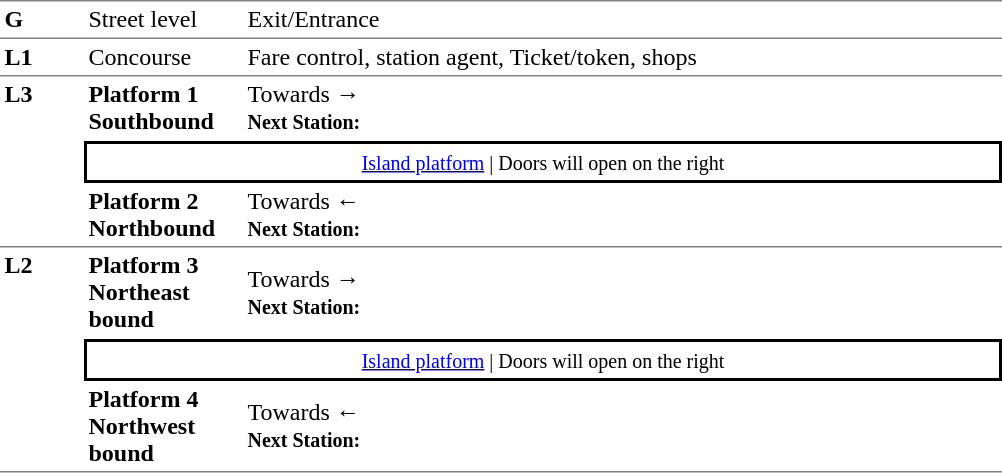<table table border=0 cellspacing=0 cellpadding=3>
<tr>
<td style="border-top:solid 1px grey;border-bottom:solid 1px grey;" width=50 valign=top><strong>G</strong></td>
<td style="border-top:solid 1px grey;border-bottom:solid 1px grey;" width=100 valign=top>Street level</td>
<td style="border-top:solid 1px grey;border-bottom:solid 1px grey;" width=500 valign=top>Exit/Entrance</td>
</tr>
<tr>
<td style="border-bottom:solid 1px grey;"><strong>L1</strong></td>
<td style="border-bottom:solid 1px grey;">Concourse</td>
<td style="border-bottom:solid 1px grey;">Fare control, station agent, Ticket/token, shops</td>
</tr>
<tr>
<td style="border-bottom:solid 1px grey;" width=50 rowspan=3 valign=top><strong>L3</strong></td>
<td style="border-bottom:solid 1px white;" width=100><span><strong>Platform 1</strong><br><strong>Southbound</strong></span></td>
<td style="border-bottom:solid 1px white;" width=500>Towards → <br><small><strong>Next Station:</strong> </small></td>
</tr>
<tr>
<td style="border-top:solid 2px black;border-right:solid 2px black;border-left:solid 2px black;border-bottom:solid 2px black;text-align:center;" colspan=2><small><a href='#'>Island platform</a> | Doors will open on the right </small></td>
</tr>
<tr>
<td style="border-bottom:solid 1px grey;" width=100><span><strong>Platform 2</strong><br><strong>Northbound</strong></span></td>
<td style="border-bottom:solid 1px grey;" width="500">Towards ← <br><small><strong>Next Station:</strong> </small></td>
</tr>
<tr>
<td style="border-bottom:solid 1px grey;" width=50 rowspan=3 valign=top><strong>L2</strong></td>
<td style="border-bottom:solid 1px white;" width=100><span><strong>Platform 3</strong><br><strong>Northeast bound</strong></span></td>
<td style="border-bottom:solid 1px white;" width=500>Towards → <br><small><strong>Next Station:</strong> </small></td>
</tr>
<tr>
<td style="border-top:solid 2px black;border-right:solid 2px black;border-left:solid 2px black;border-bottom:solid 2px black;text-align:center;" colspan=2><small><a href='#'>Island platform</a> | Doors will open on the right </small></td>
</tr>
<tr>
<td style="border-bottom:solid 1px grey;" width=100><span><strong>Platform 4</strong><br><strong>Northwest bound</strong></span></td>
<td style="border-bottom:solid 1px grey;" width="500">Towards ← <br><small><strong>Next Station:</strong> </small></td>
</tr>
</table>
